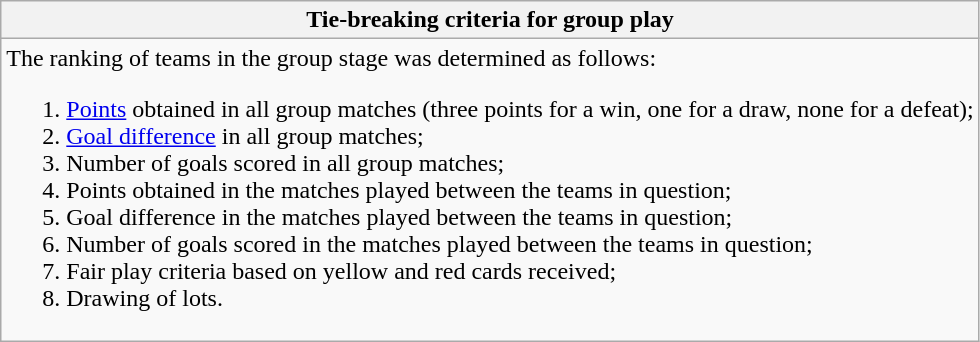<table class="wikitable collapsible collapsed">
<tr>
<th> Tie-breaking criteria for group play</th>
</tr>
<tr>
<td>The ranking of teams in the group stage was determined as follows:<br><ol><li><a href='#'>Points</a> obtained in all group matches (three points for a win, one for a draw, none for a defeat);</li><li><a href='#'>Goal difference</a> in all group matches;</li><li>Number of goals scored in all group matches;</li><li>Points obtained in the matches played between the teams in question;</li><li>Goal difference in the matches played between the teams in question;</li><li>Number of goals scored in the matches played between the teams in question;</li><li>Fair play criteria based on yellow and red cards received;</li><li>Drawing of lots.</li></ol></td>
</tr>
</table>
